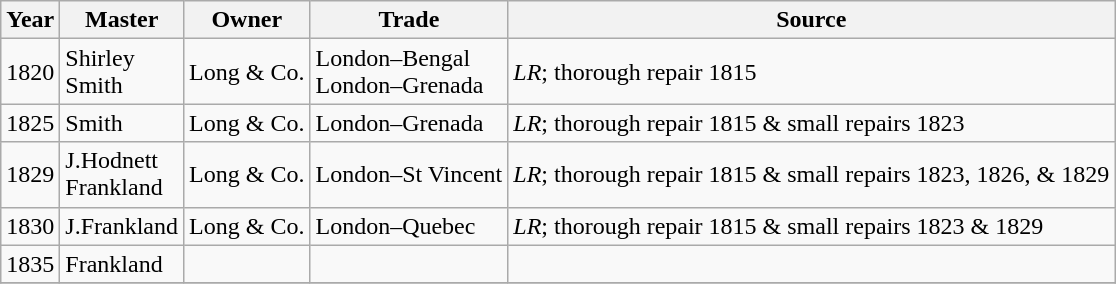<table class="sortable wikitable">
<tr>
<th>Year</th>
<th>Master</th>
<th>Owner</th>
<th>Trade</th>
<th>Source</th>
</tr>
<tr>
<td>1820</td>
<td>Shirley<br> Smith</td>
<td>Long & Co.</td>
<td>London–Bengal<br>London–Grenada</td>
<td><em>LR</em>; thorough repair 1815</td>
</tr>
<tr>
<td>1825</td>
<td>Smith</td>
<td>Long & Co.</td>
<td>London–Grenada</td>
<td><em>LR</em>; thorough repair 1815 & small repairs 1823</td>
</tr>
<tr>
<td>1829</td>
<td>J.Hodnett<br>Frankland</td>
<td>Long & Co.</td>
<td>London–St Vincent</td>
<td><em>LR</em>; thorough repair 1815 & small repairs 1823, 1826, & 1829</td>
</tr>
<tr>
<td>1830</td>
<td>J.Frankland</td>
<td>Long & Co.</td>
<td>London–Quebec</td>
<td><em>LR</em>; thorough repair 1815 & small repairs 1823 & 1829</td>
</tr>
<tr>
<td>1835</td>
<td>Frankland</td>
<td></td>
<td></td>
<td></td>
</tr>
<tr>
</tr>
</table>
